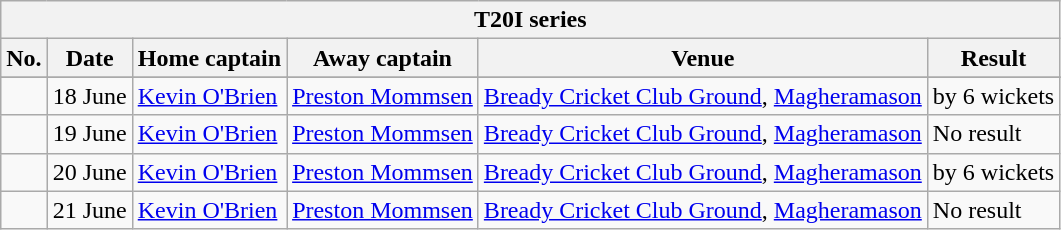<table class="wikitable">
<tr>
<th colspan="9">T20I series</th>
</tr>
<tr>
<th>No.</th>
<th>Date</th>
<th>Home captain</th>
<th>Away captain</th>
<th>Venue</th>
<th>Result</th>
</tr>
<tr>
</tr>
<tr>
<td></td>
<td>18 June</td>
<td><a href='#'>Kevin O'Brien</a></td>
<td><a href='#'>Preston Mommsen</a></td>
<td><a href='#'>Bready Cricket Club Ground</a>, <a href='#'>Magheramason</a></td>
<td> by 6 wickets</td>
</tr>
<tr>
<td></td>
<td>19 June</td>
<td><a href='#'>Kevin O'Brien</a></td>
<td><a href='#'>Preston Mommsen</a></td>
<td><a href='#'>Bready Cricket Club Ground</a>, <a href='#'>Magheramason</a></td>
<td>No result</td>
</tr>
<tr>
<td></td>
<td>20 June</td>
<td><a href='#'>Kevin O'Brien</a></td>
<td><a href='#'>Preston Mommsen</a></td>
<td><a href='#'>Bready Cricket Club Ground</a>, <a href='#'>Magheramason</a></td>
<td> by 6 wickets</td>
</tr>
<tr>
<td></td>
<td>21 June</td>
<td><a href='#'>Kevin O'Brien</a></td>
<td><a href='#'>Preston Mommsen</a></td>
<td><a href='#'>Bready Cricket Club Ground</a>, <a href='#'>Magheramason</a></td>
<td>No result</td>
</tr>
</table>
